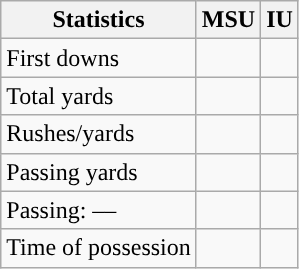<table class="wikitable" style="float:left">
<tr>
<th>Statistics</th>
<th>MSU</th>
<th>IU</th>
</tr>
<tr>
<td>First downs</td>
<td></td>
<td></td>
</tr>
<tr>
<td>Total yards</td>
<td></td>
<td></td>
</tr>
<tr>
<td>Rushes/yards</td>
<td></td>
<td></td>
</tr>
<tr>
<td>Passing yards</td>
<td></td>
<td></td>
</tr>
<tr>
<td>Passing: ––</td>
<td></td>
<td></td>
</tr>
<tr>
<td>Time of possession</td>
<td></td>
<td></td>
</tr>
</table>
